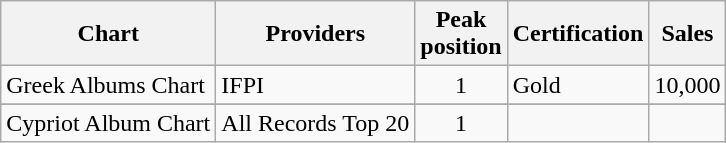<table class="wikitable">
<tr>
<th align="left">Chart</th>
<th align="left">Providers</th>
<th align="left">Peak<br>position</th>
<th align="left">Certification</th>
<th align="left">Sales</th>
</tr>
<tr>
<td align="left">Greek Albums Chart</td>
<td align="left">IFPI</td>
<td align="center">1</td>
<td align="left">Gold</td>
<td align="center">10,000</td>
</tr>
<tr>
</tr>
<tr>
<td align="left">Cypriot Album Chart </td>
<td align="left">All Records Top 20</td>
<td align="center">1</td>
<td align="left"></td>
<td align="center"></td>
</tr>
</table>
